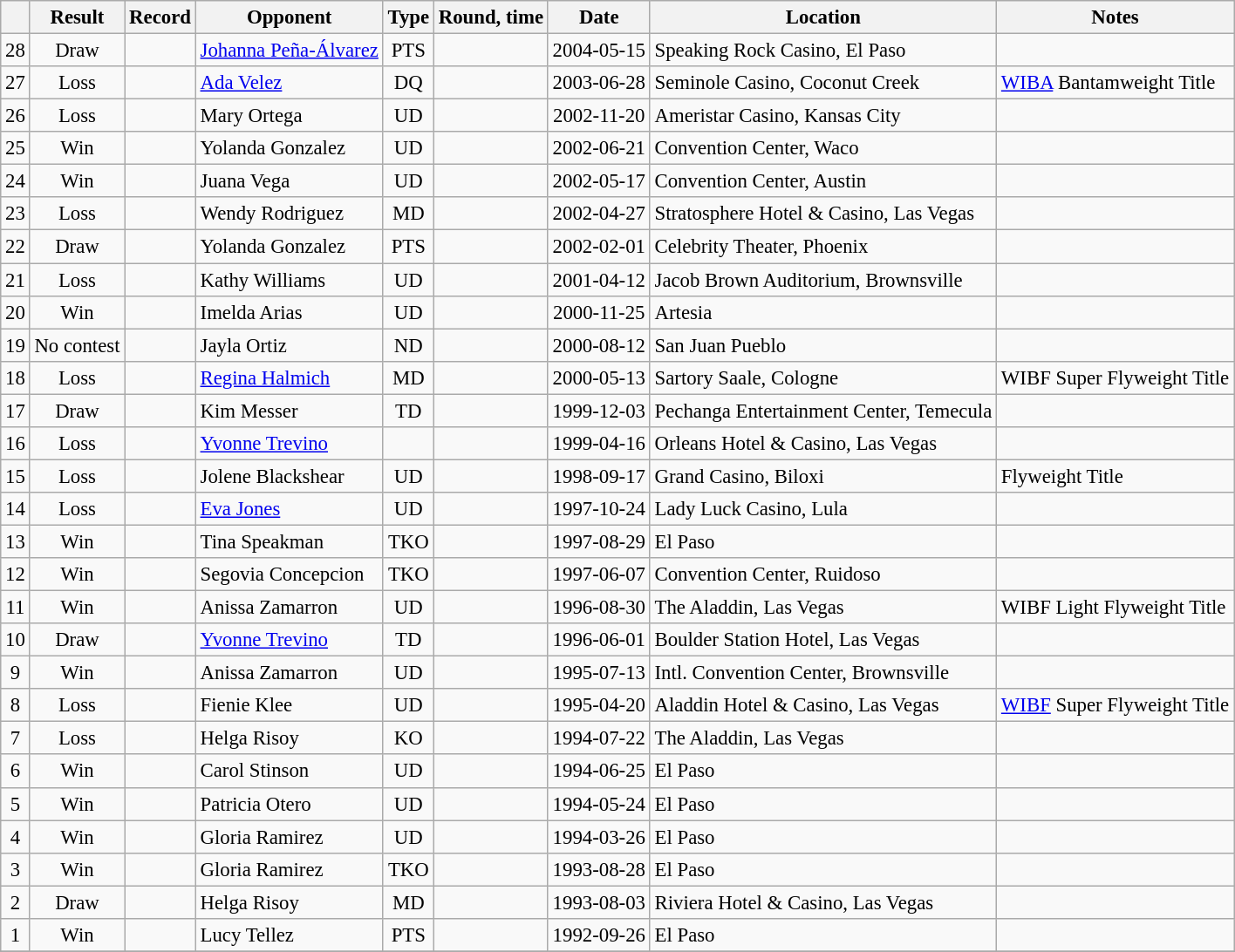<table class="wikitable" style="text-align:center; font-size:95%">
<tr>
<th></th>
<th>Result</th>
<th>Record</th>
<th>Opponent</th>
<th>Type</th>
<th>Round, time</th>
<th>Date</th>
<th>Location</th>
<th>Notes</th>
</tr>
<tr>
<td>28</td>
<td>Draw</td>
<td></td>
<td style="text-align:left;"><a href='#'>Johanna Peña-Álvarez</a></td>
<td>PTS</td>
<td></td>
<td>2004-05-15</td>
<td style="text-align:left;">Speaking Rock Casino, El Paso</td>
<td style="text-align:left;"></td>
</tr>
<tr>
<td>27</td>
<td>Loss</td>
<td></td>
<td style="text-align:left;"><a href='#'>Ada Velez</a></td>
<td>DQ</td>
<td></td>
<td>2003-06-28</td>
<td style="text-align:left;">Seminole Casino, Coconut Creek</td>
<td style="text-align:left;"><a href='#'>WIBA</a> Bantamweight Title</td>
</tr>
<tr>
<td>26</td>
<td>Loss</td>
<td></td>
<td style="text-align:left;">Mary Ortega</td>
<td>UD</td>
<td></td>
<td>2002-11-20</td>
<td style="text-align:left;">Ameristar Casino, Kansas City</td>
<td style="text-align:left;"></td>
</tr>
<tr>
<td>25</td>
<td>Win</td>
<td></td>
<td style="text-align:left;">Yolanda Gonzalez</td>
<td>UD</td>
<td></td>
<td>2002-06-21</td>
<td style="text-align:left;">Convention Center, Waco</td>
<td style="text-align:left;"></td>
</tr>
<tr>
<td>24</td>
<td>Win</td>
<td></td>
<td style="text-align:left;">Juana Vega</td>
<td>UD</td>
<td></td>
<td>2002-05-17</td>
<td style="text-align:left;">Convention Center, Austin</td>
<td style="text-align:left;"></td>
</tr>
<tr>
<td>23</td>
<td>Loss</td>
<td></td>
<td style="text-align:left;">Wendy Rodriguez</td>
<td>MD</td>
<td></td>
<td>2002-04-27</td>
<td style="text-align:left;">Stratosphere Hotel & Casino, Las Vegas</td>
<td style="text-align:left;"></td>
</tr>
<tr>
<td>22</td>
<td>Draw</td>
<td></td>
<td style="text-align:left;">Yolanda Gonzalez</td>
<td>PTS</td>
<td></td>
<td>2002-02-01</td>
<td style="text-align:left;">Celebrity Theater, Phoenix</td>
<td style="text-align:left;"></td>
</tr>
<tr>
<td>21</td>
<td>Loss</td>
<td></td>
<td style="text-align:left;">Kathy Williams</td>
<td>UD</td>
<td></td>
<td>2001-04-12</td>
<td style="text-align:left;">Jacob Brown Auditorium, Brownsville</td>
<td style="text-align:left;"></td>
</tr>
<tr>
<td>20</td>
<td>Win</td>
<td></td>
<td style="text-align:left;">Imelda Arias</td>
<td>UD</td>
<td></td>
<td>2000-11-25</td>
<td style="text-align:left;">Artesia</td>
<td style="text-align:left;"></td>
</tr>
<tr>
<td>19</td>
<td>No contest</td>
<td></td>
<td style="text-align:left;">Jayla Ortiz</td>
<td>ND</td>
<td></td>
<td>2000-08-12</td>
<td style="text-align:left;">San Juan Pueblo</td>
<td style="text-align:left;"></td>
</tr>
<tr>
<td>18</td>
<td>Loss</td>
<td></td>
<td style="text-align:left;"><a href='#'>Regina Halmich</a></td>
<td>MD</td>
<td></td>
<td>2000-05-13</td>
<td style="text-align:left;">Sartory Saale, Cologne</td>
<td style="text-align:left;">WIBF Super Flyweight Title</td>
</tr>
<tr>
<td>17</td>
<td>Draw</td>
<td></td>
<td style="text-align:left;">Kim Messer</td>
<td>TD</td>
<td></td>
<td>1999-12-03</td>
<td style="text-align:left;">Pechanga Entertainment Center, Temecula</td>
<td style="text-align:left;"></td>
</tr>
<tr>
<td>16</td>
<td>Loss</td>
<td></td>
<td style="text-align:left;"><a href='#'>Yvonne Trevino</a></td>
<td></td>
<td></td>
<td>1999-04-16</td>
<td style="text-align:left;">Orleans Hotel & Casino, Las Vegas</td>
<td style="text-align:left;"></td>
</tr>
<tr>
<td>15</td>
<td>Loss</td>
<td></td>
<td style="text-align:left;">Jolene Blackshear</td>
<td>UD</td>
<td></td>
<td>1998-09-17</td>
<td style="text-align:left;">Grand Casino, Biloxi</td>
<td style="text-align:left;"> Flyweight Title</td>
</tr>
<tr>
<td>14</td>
<td>Loss</td>
<td></td>
<td style="text-align:left;"><a href='#'>Eva Jones</a></td>
<td>UD</td>
<td></td>
<td>1997-10-24</td>
<td style="text-align:left;">Lady Luck Casino, Lula</td>
<td style="text-align:left;"></td>
</tr>
<tr>
<td>13</td>
<td>Win</td>
<td></td>
<td style="text-align:left;">Tina Speakman</td>
<td>TKO</td>
<td></td>
<td>1997-08-29</td>
<td style="text-align:left;">El Paso</td>
<td style="text-align:left;"></td>
</tr>
<tr>
<td>12</td>
<td>Win</td>
<td></td>
<td style="text-align:left;">Segovia Concepcion</td>
<td>TKO</td>
<td></td>
<td>1997-06-07</td>
<td style="text-align:left;">Convention Center, Ruidoso</td>
<td style="text-align:left;"></td>
</tr>
<tr>
<td>11</td>
<td>Win</td>
<td></td>
<td style="text-align:left;">Anissa Zamarron</td>
<td>UD</td>
<td></td>
<td>1996-08-30</td>
<td style="text-align:left;">The Aladdin, Las Vegas</td>
<td style="text-align:left;">WIBF Light Flyweight Title</td>
</tr>
<tr>
<td>10</td>
<td>Draw</td>
<td></td>
<td style="text-align:left;"><a href='#'>Yvonne Trevino</a></td>
<td>TD</td>
<td></td>
<td>1996-06-01</td>
<td style="text-align:left;">Boulder Station Hotel, Las Vegas</td>
<td style="text-align:left;"></td>
</tr>
<tr>
<td>9</td>
<td>Win</td>
<td></td>
<td style="text-align:left;">Anissa Zamarron</td>
<td>UD</td>
<td></td>
<td>1995-07-13</td>
<td style="text-align:left;">Intl. Convention Center, Brownsville</td>
<td style="text-align:left;"></td>
</tr>
<tr>
<td>8</td>
<td>Loss</td>
<td></td>
<td style="text-align:left;">Fienie Klee</td>
<td>UD</td>
<td></td>
<td>1995-04-20</td>
<td style="text-align:left;">Aladdin Hotel & Casino, Las Vegas</td>
<td style="text-align:left;"><a href='#'>WIBF</a> Super Flyweight Title</td>
</tr>
<tr>
<td>7</td>
<td>Loss</td>
<td></td>
<td style="text-align:left;">Helga Risoy</td>
<td>KO</td>
<td></td>
<td>1994-07-22</td>
<td style="text-align:left;">The Aladdin, Las Vegas</td>
<td style="text-align:left;"></td>
</tr>
<tr>
<td>6</td>
<td>Win</td>
<td></td>
<td style="text-align:left;">Carol Stinson</td>
<td>UD</td>
<td></td>
<td>1994-06-25</td>
<td style="text-align:left;">El Paso</td>
<td style="text-align:left;"></td>
</tr>
<tr>
<td>5</td>
<td>Win</td>
<td></td>
<td style="text-align:left;">Patricia Otero</td>
<td>UD</td>
<td></td>
<td>1994-05-24</td>
<td style="text-align:left;">El Paso</td>
<td style="text-align:left;"></td>
</tr>
<tr>
<td>4</td>
<td>Win</td>
<td></td>
<td style="text-align:left;">Gloria Ramirez</td>
<td>UD</td>
<td></td>
<td>1994-03-26</td>
<td style="text-align:left;">El Paso</td>
<td style="text-align:left;"></td>
</tr>
<tr>
<td>3</td>
<td>Win</td>
<td></td>
<td style="text-align:left;">Gloria Ramirez</td>
<td>TKO</td>
<td></td>
<td>1993-08-28</td>
<td style="text-align:left;">El Paso</td>
<td style="text-align:left;"></td>
</tr>
<tr>
<td>2</td>
<td>Draw</td>
<td></td>
<td style="text-align:left;">Helga Risoy</td>
<td>MD</td>
<td></td>
<td>1993-08-03</td>
<td style="text-align:left;">Riviera Hotel & Casino, Las Vegas</td>
<td style="text-align:left;"></td>
</tr>
<tr>
<td>1</td>
<td>Win</td>
<td></td>
<td style="text-align:left;">Lucy Tellez</td>
<td>PTS</td>
<td></td>
<td>1992-09-26</td>
<td style="text-align:left;">El Paso</td>
<td style="text-align:left;"></td>
</tr>
<tr>
</tr>
</table>
